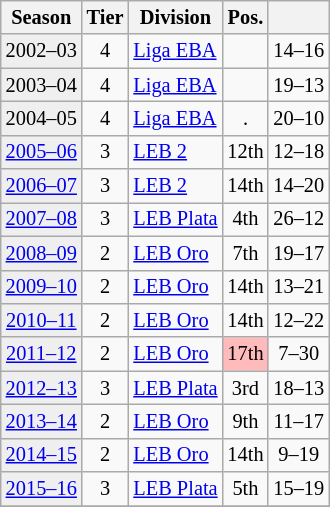<table class="wikitable" style="font-size:85%; text-align:center">
<tr>
<th>Season</th>
<th>Tier</th>
<th>Division</th>
<th>Pos.</th>
<th></th>
</tr>
<tr>
<td bgcolor=#efefef>2002–03</td>
<td>4</td>
<td align=left><a href='#'>Liga EBA</a></td>
<td></td>
<td>14–16</td>
</tr>
<tr>
<td bgcolor=#efefef>2003–04</td>
<td>4</td>
<td align=left><a href='#'>Liga EBA</a></td>
<td></td>
<td>19–13</td>
</tr>
<tr>
<td bgcolor=#efefef>2004–05</td>
<td>4</td>
<td align=left><a href='#'>Liga EBA</a></td>
<td>.</td>
<td>20–10</td>
</tr>
<tr>
<td bgcolor=#efefef><a href='#'>2005–06</a></td>
<td>3</td>
<td align=left><a href='#'>LEB 2</a></td>
<td>12th</td>
<td>12–18</td>
</tr>
<tr>
<td bgcolor=#efefef><a href='#'>2006–07</a></td>
<td>3</td>
<td align=left><a href='#'>LEB 2</a></td>
<td>14th</td>
<td>14–20</td>
</tr>
<tr>
<td bgcolor=#efefef><a href='#'>2007–08</a></td>
<td>3</td>
<td align=left><a href='#'>LEB Plata</a></td>
<td>4th</td>
<td>26–12</td>
</tr>
<tr>
<td bgcolor=#efefef><a href='#'>2008–09</a></td>
<td>2</td>
<td align=left><a href='#'>LEB Oro</a></td>
<td>7th</td>
<td>19–17</td>
</tr>
<tr>
<td bgcolor=#efefef><a href='#'>2009–10</a></td>
<td>2</td>
<td align=left><a href='#'>LEB Oro</a></td>
<td>14th</td>
<td>13–21</td>
</tr>
<tr>
<td bgcolor=#efefef><a href='#'>2010–11</a></td>
<td>2</td>
<td align=left><a href='#'>LEB Oro</a></td>
<td>14th</td>
<td>12–22</td>
</tr>
<tr>
<td bgcolor=#efefef><a href='#'>2011–12</a></td>
<td>2</td>
<td align=left><a href='#'>LEB Oro</a></td>
<td bgcolor=#FFBBBB>17th</td>
<td>7–30</td>
</tr>
<tr>
<td bgcolor=#efefef><a href='#'>2012–13</a></td>
<td>3</td>
<td align=left><a href='#'>LEB Plata</a></td>
<td>3rd</td>
<td>18–13</td>
</tr>
<tr>
<td bgcolor=#efefef><a href='#'>2013–14</a></td>
<td>2</td>
<td align=left><a href='#'>LEB Oro</a></td>
<td>9th</td>
<td>11–17</td>
</tr>
<tr>
<td bgcolor=#efefef><a href='#'>2014–15</a></td>
<td>2</td>
<td align=left><a href='#'>LEB Oro</a></td>
<td>14th</td>
<td>9–19</td>
</tr>
<tr>
<td bgcolor=#efefef><a href='#'>2015–16</a></td>
<td>3</td>
<td align=left><a href='#'>LEB Plata</a></td>
<td>5th</td>
<td>15–19</td>
</tr>
<tr>
</tr>
</table>
